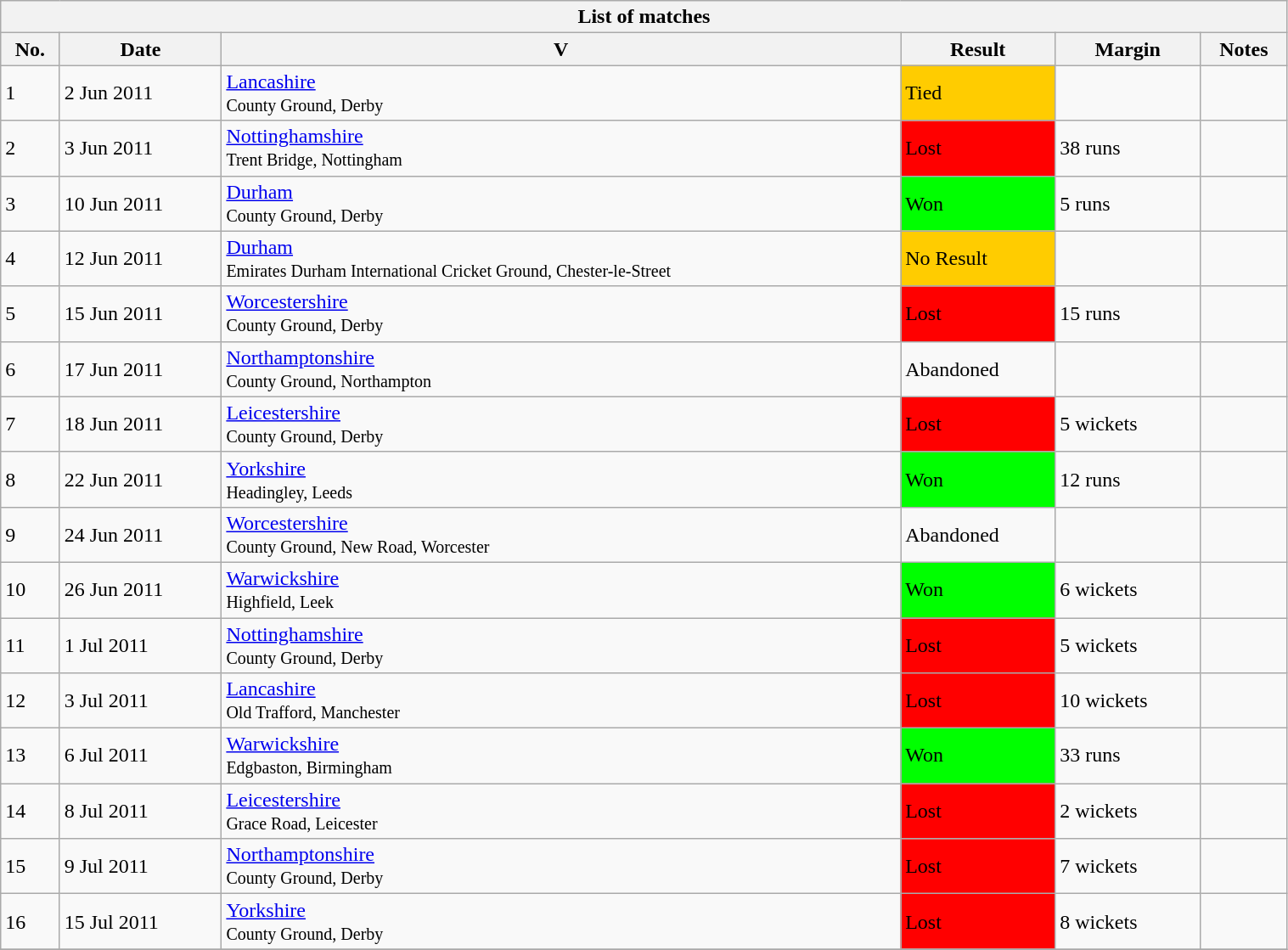<table class="wikitable" width="80%">
<tr>
<th bgcolor="#efefef" colspan=6>List of matches</th>
</tr>
<tr bgcolor="#efefef">
<th>No.</th>
<th>Date</th>
<th>V</th>
<th>Result</th>
<th>Margin</th>
<th>Notes</th>
</tr>
<tr>
<td>1</td>
<td>2 Jun 2011</td>
<td><a href='#'>Lancashire</a><br><small>County Ground, Derby</small></td>
<td bgcolor="#FFCC00">Tied</td>
<td></td>
<td><small>  </small></td>
</tr>
<tr>
<td>2</td>
<td>3 Jun 2011</td>
<td><a href='#'>Nottinghamshire</a><br><small>Trent Bridge, Nottingham</small></td>
<td bgcolor="#FF0000">Lost</td>
<td>38 runs</td>
<td><small>  </small></td>
</tr>
<tr>
<td>3</td>
<td>10 Jun 2011</td>
<td><a href='#'>Durham</a><br><small>County Ground, Derby</small></td>
<td bgcolor="#00FF00">Won</td>
<td>5 runs</td>
<td><small>  </small></td>
</tr>
<tr>
<td>4</td>
<td>12 Jun 2011</td>
<td><a href='#'>Durham</a><br><small>Emirates Durham International Cricket Ground, Chester-le-Street</small></td>
<td bgcolor="#FFCC00">No Result</td>
<td></td>
<td><small>  </small></td>
</tr>
<tr>
<td>5</td>
<td>15 Jun 2011</td>
<td><a href='#'>Worcestershire</a><br><small>County Ground, Derby</small></td>
<td bgcolor="#FF0000">Lost</td>
<td>15 runs</td>
<td><small>  </small></td>
</tr>
<tr>
<td>6</td>
<td>17 Jun 2011</td>
<td><a href='#'>Northamptonshire</a><br><small>County Ground, Northampton</small></td>
<td>Abandoned</td>
<td></td>
<td><small>  </small></td>
</tr>
<tr>
<td>7</td>
<td>18 Jun 2011</td>
<td><a href='#'>Leicestershire</a><br><small>County Ground, Derby</small></td>
<td bgcolor="#FF0000">Lost</td>
<td>5 wickets</td>
<td><small>  </small></td>
</tr>
<tr>
<td>8</td>
<td>22 Jun 2011</td>
<td><a href='#'>Yorkshire</a><br><small>Headingley, Leeds</small></td>
<td bgcolor="#00FF00">Won</td>
<td>12 runs</td>
<td><small>  </small></td>
</tr>
<tr>
<td>9</td>
<td>24 Jun 2011</td>
<td><a href='#'>Worcestershire</a><br><small>County Ground, New Road, Worcester</small></td>
<td>Abandoned</td>
<td></td>
<td><small>  </small></td>
</tr>
<tr>
<td>10</td>
<td>26 Jun 2011</td>
<td><a href='#'>Warwickshire</a><br><small>Highfield, Leek</small></td>
<td bgcolor="#00FF00">Won</td>
<td>6 wickets</td>
<td><small>  </small></td>
</tr>
<tr>
<td>11</td>
<td>1 Jul 2011</td>
<td><a href='#'>Nottinghamshire</a><br><small>County Ground, Derby</small></td>
<td bgcolor="#FF0000">Lost</td>
<td>5 wickets</td>
<td><small>  </small></td>
</tr>
<tr>
<td>12</td>
<td>3 Jul 2011</td>
<td><a href='#'>Lancashire</a><br><small>Old Trafford, Manchester</small></td>
<td bgcolor="#FF0000">Lost</td>
<td>10 wickets</td>
<td><small>  </small></td>
</tr>
<tr>
<td>13</td>
<td>6 Jul 2011</td>
<td><a href='#'>Warwickshire</a><br><small>Edgbaston, Birmingham</small></td>
<td bgcolor="#00FF00">Won</td>
<td>33 runs</td>
<td><small>  </small></td>
</tr>
<tr>
<td>14</td>
<td>8 Jul 2011</td>
<td><a href='#'>Leicestershire</a><br><small>Grace Road, Leicester</small></td>
<td bgcolor="#FF0000">Lost</td>
<td>2 wickets</td>
<td><small>  </small></td>
</tr>
<tr>
<td>15</td>
<td>9 Jul 2011</td>
<td><a href='#'>Northamptonshire</a><br><small>County Ground, Derby</small></td>
<td bgcolor="#FF0000">Lost</td>
<td>7 wickets</td>
<td><small>  </small></td>
</tr>
<tr>
<td>16</td>
<td>15 Jul 2011</td>
<td><a href='#'>Yorkshire</a><br><small>County Ground, Derby</small></td>
<td bgcolor="#FF0000">Lost</td>
<td>8 wickets</td>
<td><small>  </small></td>
</tr>
<tr>
</tr>
</table>
